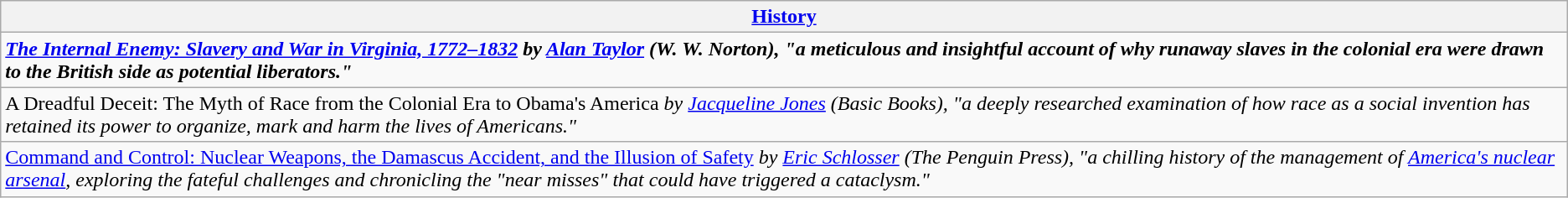<table class="wikitable" style="float:left; float:none;">
<tr>
<th><a href='#'>History</a></th>
</tr>
<tr>
<td><strong><em><a href='#'>The Internal Enemy: Slavery and War in Virginia, 1772–1832</a><em> by <a href='#'>Alan Taylor</a> (W. W. Norton)<strong>, "a meticulous and insightful account of why runaway slaves in the colonial era were drawn to the British side as potential liberators."</td>
</tr>
<tr>
<td></em>A Dreadful Deceit: The Myth of Race from the Colonial Era to Obama's America<em> by <a href='#'>Jacqueline Jones</a> (Basic Books), "a deeply researched examination of how race as a social invention has retained its power to organize, mark and harm the lives of Americans."</td>
</tr>
<tr>
<td></em><a href='#'>Command and Control: Nuclear Weapons, the Damascus Accident, and the Illusion of Safety</a><em> by <a href='#'>Eric Schlosser</a> (The Penguin Press), "a chilling history of the management of <a href='#'>America's nuclear arsenal</a>, exploring the fateful challenges and chronicling the "near misses" that could have triggered a cataclysm."</td>
</tr>
</table>
